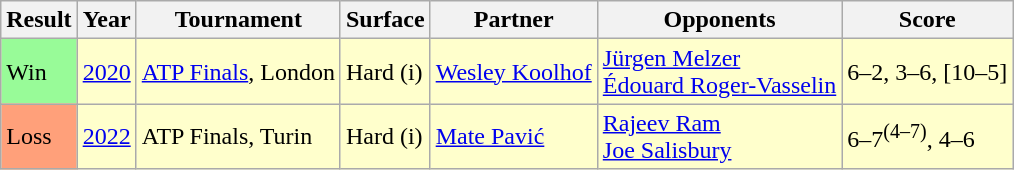<table class="sortable wikitable">
<tr>
<th>Result</th>
<th>Year</th>
<th>Tournament</th>
<th>Surface</th>
<th>Partner</th>
<th>Opponents</th>
<th class="unsortable">Score</th>
</tr>
<tr bgcolor=#ffffcc>
<td bgcolor=98FB98>Win</td>
<td><a href='#'>2020</a></td>
<td><a href='#'>ATP Finals</a>, London</td>
<td>Hard (i)</td>
<td> <a href='#'>Wesley Koolhof</a></td>
<td> <a href='#'>Jürgen Melzer</a><br> <a href='#'>Édouard Roger-Vasselin</a></td>
<td>6–2, 3–6, [10–5]</td>
</tr>
<tr bgcolor=#ffffcc>
<td bgcolor=ffa07a>Loss</td>
<td><a href='#'>2022</a></td>
<td>ATP Finals, Turin</td>
<td>Hard (i)</td>
<td> <a href='#'>Mate Pavić</a></td>
<td> <a href='#'>Rajeev Ram</a><br> <a href='#'>Joe Salisbury</a></td>
<td>6–7<sup>(4–7)</sup>, 4–6</td>
</tr>
</table>
